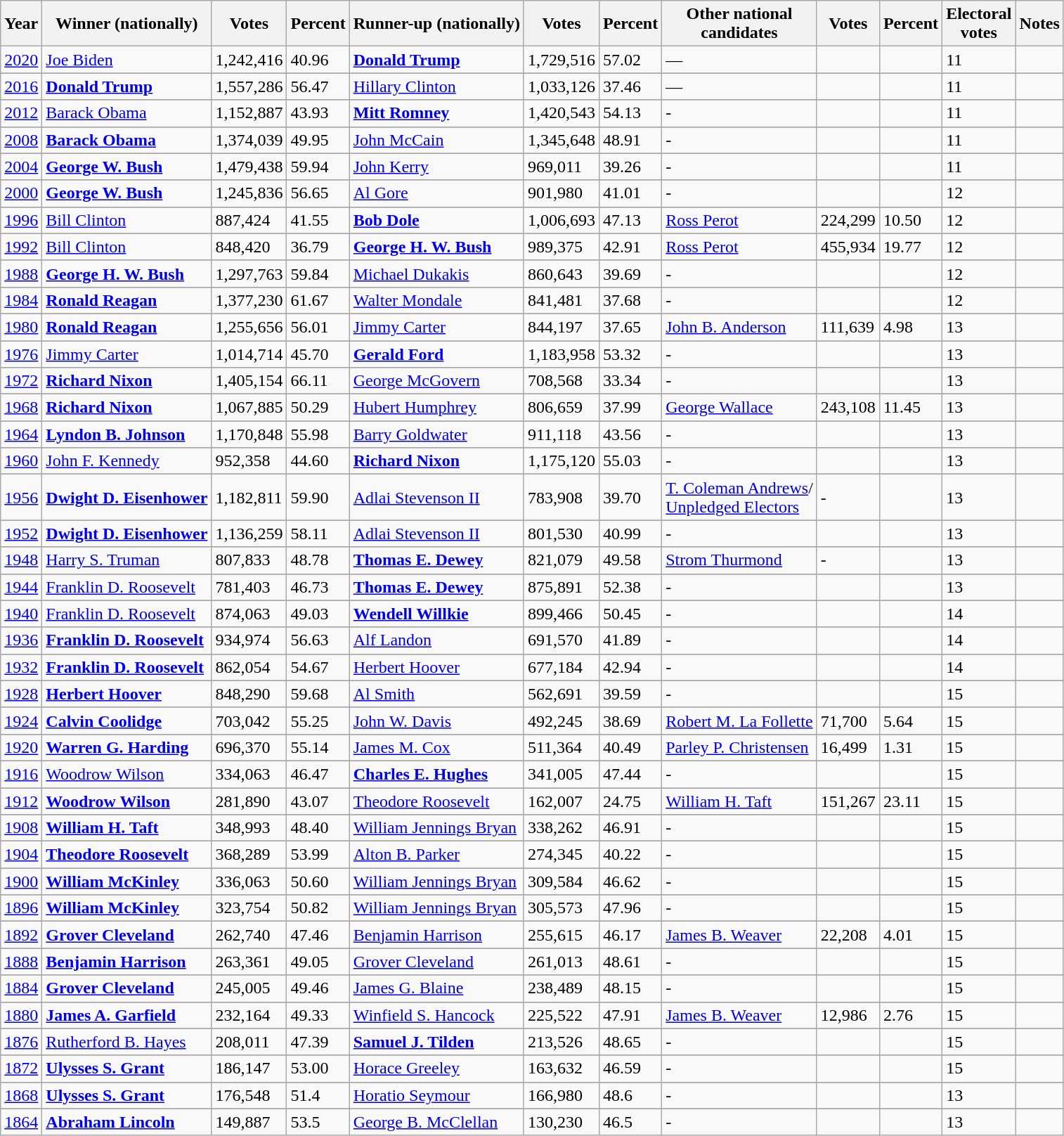<table class="wikitable sortable">
<tr>
<th data-sort-type="number">Year</th>
<th>Winner (nationally)</th>
<th data-sort-type="number">Votes</th>
<th data-sort-type="number">Percent</th>
<th>Runner-up (nationally)</th>
<th data-sort-type="number">Votes</th>
<th data-sort-type="number">Percent</th>
<th>Other national<br>candidates</th>
<th data-sort-type="number">Votes</th>
<th data-sort-type="number">Percent</th>
<th data-sort-type="number">Electoral<br>votes</th>
<th class="unsortable">Notes</th>
</tr>
<tr>
<td><a href='#'>2020</a></td>
<td><a href='#'>Joe Biden</a></td>
<td>1,242,416</td>
<td>40.96</td>
<td><strong><a href='#'>Donald Trump</a></strong></td>
<td>1,729,516</td>
<td>57.02</td>
<td>—</td>
<td></td>
<td></td>
<td>11</td>
<td></td>
</tr>
<tr>
</tr>
<tr>
<td><a href='#'>2016</a></td>
<td><strong><a href='#'>Donald Trump</a></strong></td>
<td>1,557,286</td>
<td>56.47</td>
<td><a href='#'>Hillary Clinton</a></td>
<td>1,033,126</td>
<td>37.46</td>
<td>—</td>
<td></td>
<td></td>
<td>11</td>
<td></td>
</tr>
<tr>
</tr>
<tr>
<td><a href='#'>2012</a></td>
<td><a href='#'>Barack Obama</a></td>
<td>1,152,887</td>
<td>43.93</td>
<td><strong><a href='#'>Mitt Romney</a></strong></td>
<td>1,420,543</td>
<td>54.13</td>
<td>-</td>
<td></td>
<td></td>
<td>11</td>
<td></td>
</tr>
<tr>
</tr>
<tr>
<td><a href='#'>2008</a></td>
<td><strong><a href='#'>Barack Obama</a></strong></td>
<td>1,374,039</td>
<td>49.95</td>
<td><a href='#'>John McCain</a></td>
<td>1,345,648</td>
<td>48.91</td>
<td>-</td>
<td></td>
<td></td>
<td>11</td>
<td></td>
</tr>
<tr>
</tr>
<tr>
<td><a href='#'>2004</a></td>
<td><strong><a href='#'>George W. Bush</a></strong></td>
<td>1,479,438</td>
<td>59.94</td>
<td><a href='#'>John Kerry</a></td>
<td>969,011</td>
<td>39.26</td>
<td>-</td>
<td></td>
<td></td>
<td>11</td>
<td></td>
</tr>
<tr>
</tr>
<tr>
<td><a href='#'>2000</a></td>
<td><strong><a href='#'>George W. Bush</a></strong></td>
<td>1,245,836</td>
<td>56.65</td>
<td><a href='#'>Al Gore</a></td>
<td>901,980</td>
<td>41.01</td>
<td>-</td>
<td></td>
<td></td>
<td>12</td>
<td></td>
</tr>
<tr>
</tr>
<tr>
<td><a href='#'>1996</a></td>
<td><a href='#'>Bill Clinton</a></td>
<td>887,424</td>
<td>41.55</td>
<td><strong><a href='#'>Bob Dole</a></strong></td>
<td>1,006,693</td>
<td>47.13</td>
<td><a href='#'>Ross Perot</a></td>
<td>224,299</td>
<td>10.50</td>
<td>12</td>
<td></td>
</tr>
<tr>
</tr>
<tr>
<td><a href='#'>1992</a></td>
<td><a href='#'>Bill Clinton</a></td>
<td>848,420</td>
<td>36.79</td>
<td><strong><a href='#'>George H. W. Bush</a></strong></td>
<td>989,375</td>
<td>42.91</td>
<td><a href='#'>Ross Perot</a></td>
<td>455,934</td>
<td>19.77</td>
<td>12</td>
<td></td>
</tr>
<tr>
</tr>
<tr>
<td><a href='#'>1988</a></td>
<td><strong><a href='#'>George H. W. Bush</a></strong></td>
<td>1,297,763</td>
<td>59.84</td>
<td><a href='#'>Michael Dukakis</a></td>
<td>860,643</td>
<td>39.69</td>
<td>-</td>
<td></td>
<td></td>
<td>12</td>
<td></td>
</tr>
<tr>
</tr>
<tr>
<td><a href='#'>1984</a></td>
<td><strong><a href='#'>Ronald Reagan</a></strong></td>
<td>1,377,230</td>
<td>61.67</td>
<td><a href='#'>Walter Mondale</a></td>
<td>841,481</td>
<td>37.68</td>
<td>-</td>
<td></td>
<td></td>
<td>12</td>
<td></td>
</tr>
<tr>
</tr>
<tr>
<td><a href='#'>1980</a></td>
<td><strong><a href='#'>Ronald Reagan</a></strong></td>
<td>1,255,656</td>
<td>56.01</td>
<td><a href='#'>Jimmy Carter</a></td>
<td>844,197</td>
<td>37.65</td>
<td><a href='#'>John B. Anderson</a></td>
<td>111,639</td>
<td>4.98</td>
<td>13</td>
<td></td>
</tr>
<tr>
</tr>
<tr>
<td><a href='#'>1976</a></td>
<td><a href='#'>Jimmy Carter</a></td>
<td>1,014,714</td>
<td>45.70</td>
<td><strong><a href='#'>Gerald Ford</a></strong></td>
<td>1,183,958</td>
<td>53.32</td>
<td>-</td>
<td></td>
<td></td>
<td>13</td>
<td></td>
</tr>
<tr>
</tr>
<tr>
<td><a href='#'>1972</a></td>
<td><strong><a href='#'>Richard Nixon</a></strong></td>
<td>1,405,154</td>
<td>66.11</td>
<td><a href='#'>George McGovern</a></td>
<td>708,568</td>
<td>33.34</td>
<td>-</td>
<td></td>
<td></td>
<td>13</td>
<td></td>
</tr>
<tr>
</tr>
<tr>
<td><a href='#'>1968</a></td>
<td><strong><a href='#'>Richard Nixon</a></strong></td>
<td>1,067,885</td>
<td>50.29</td>
<td><a href='#'>Hubert Humphrey</a></td>
<td>806,659</td>
<td>37.99</td>
<td><a href='#'>George Wallace</a></td>
<td>243,108</td>
<td>11.45</td>
<td>13</td>
<td></td>
</tr>
<tr>
</tr>
<tr>
<td><a href='#'>1964</a></td>
<td><strong><a href='#'>Lyndon B. Johnson</a></strong></td>
<td>1,170,848</td>
<td>55.98</td>
<td><a href='#'>Barry Goldwater</a></td>
<td>911,118</td>
<td>43.56</td>
<td>-</td>
<td></td>
<td></td>
<td>13</td>
<td></td>
</tr>
<tr>
</tr>
<tr>
<td><a href='#'>1960</a></td>
<td><a href='#'>John F. Kennedy</a></td>
<td>952,358</td>
<td>44.60</td>
<td><strong><a href='#'>Richard Nixon</a></strong></td>
<td>1,175,120</td>
<td>55.03</td>
<td>-</td>
<td></td>
<td></td>
<td>13</td>
<td></td>
</tr>
<tr>
</tr>
<tr>
<td><a href='#'>1956</a></td>
<td><strong><a href='#'>Dwight D. Eisenhower</a></strong></td>
<td>1,182,811</td>
<td>59.90</td>
<td><a href='#'>Adlai Stevenson II</a></td>
<td>783,908</td>
<td>39.70</td>
<td><a href='#'>T. Coleman Andrews</a>/<br><a href='#'>Unpledged Electors</a></td>
<td>-</td>
<td></td>
<td>13</td>
<td></td>
</tr>
<tr>
</tr>
<tr>
<td><a href='#'>1952</a></td>
<td><strong><a href='#'>Dwight D. Eisenhower</a></strong></td>
<td>1,136,259</td>
<td>58.11</td>
<td><a href='#'>Adlai Stevenson II</a></td>
<td>801,530</td>
<td>40.99</td>
<td>-</td>
<td></td>
<td></td>
<td>13</td>
<td></td>
</tr>
<tr>
</tr>
<tr>
<td><a href='#'>1948</a></td>
<td><a href='#'>Harry S. Truman</a></td>
<td>807,833</td>
<td>48.78</td>
<td><strong><a href='#'>Thomas E. Dewey</a></strong></td>
<td>821,079</td>
<td>49.58</td>
<td><a href='#'>Strom Thurmond</a></td>
<td>-</td>
<td></td>
<td>13</td>
<td></td>
</tr>
<tr>
</tr>
<tr>
<td><a href='#'>1944</a></td>
<td><a href='#'>Franklin D. Roosevelt</a></td>
<td>781,403</td>
<td>46.73</td>
<td><strong><a href='#'>Thomas E. Dewey</a></strong></td>
<td>875,891</td>
<td>52.38</td>
<td>-</td>
<td></td>
<td></td>
<td>13</td>
<td></td>
</tr>
<tr>
</tr>
<tr>
<td><a href='#'>1940</a></td>
<td><a href='#'>Franklin D. Roosevelt</a></td>
<td>874,063</td>
<td>49.03</td>
<td><strong><a href='#'>Wendell Willkie</a></strong></td>
<td>899,466</td>
<td>50.45</td>
<td>-</td>
<td></td>
<td></td>
<td>14</td>
<td></td>
</tr>
<tr>
</tr>
<tr>
<td><a href='#'>1936</a></td>
<td><strong><a href='#'>Franklin D. Roosevelt</a></strong></td>
<td>934,974</td>
<td>56.63</td>
<td><a href='#'>Alf Landon</a></td>
<td>691,570</td>
<td>41.89</td>
<td>-</td>
<td></td>
<td></td>
<td>14</td>
<td></td>
</tr>
<tr>
</tr>
<tr>
<td><a href='#'>1932</a></td>
<td><strong><a href='#'>Franklin D. Roosevelt</a></strong></td>
<td>862,054</td>
<td>54.67</td>
<td><a href='#'>Herbert Hoover</a></td>
<td>677,184</td>
<td>42.94</td>
<td>-</td>
<td></td>
<td></td>
<td>14</td>
<td></td>
</tr>
<tr>
</tr>
<tr>
<td><a href='#'>1928</a></td>
<td><strong><a href='#'>Herbert Hoover</a></strong></td>
<td>848,290</td>
<td>59.68</td>
<td><a href='#'>Al Smith</a></td>
<td>562,691</td>
<td>39.59</td>
<td>-</td>
<td></td>
<td></td>
<td>15</td>
<td></td>
</tr>
<tr>
</tr>
<tr>
<td><a href='#'>1924</a></td>
<td><strong><a href='#'>Calvin Coolidge</a></strong></td>
<td>703,042</td>
<td>55.25</td>
<td><a href='#'>John W. Davis</a></td>
<td>492,245</td>
<td>38.69</td>
<td><a href='#'>Robert M. La Follette</a></td>
<td>71,700</td>
<td>5.64</td>
<td>15</td>
<td></td>
</tr>
<tr>
</tr>
<tr>
<td><a href='#'>1920</a></td>
<td><strong><a href='#'>Warren G. Harding</a></strong></td>
<td>696,370</td>
<td>55.14</td>
<td><a href='#'>James M. Cox</a></td>
<td>511,364</td>
<td>40.49</td>
<td><a href='#'>Parley P. Christensen</a></td>
<td>16,499</td>
<td>1.31</td>
<td>15</td>
<td></td>
</tr>
<tr>
</tr>
<tr>
<td><a href='#'>1916</a></td>
<td><a href='#'>Woodrow Wilson</a></td>
<td>334,063</td>
<td>46.47</td>
<td><strong><a href='#'>Charles E. Hughes</a></strong></td>
<td>341,005</td>
<td>47.44</td>
<td>-</td>
<td></td>
<td></td>
<td>15</td>
<td></td>
</tr>
<tr>
</tr>
<tr>
<td><a href='#'>1912</a></td>
<td><strong><a href='#'>Woodrow Wilson</a></strong></td>
<td>281,890</td>
<td>43.07</td>
<td><a href='#'>Theodore Roosevelt</a></td>
<td>162,007</td>
<td>24.75</td>
<td><a href='#'>William H. Taft</a></td>
<td>151,267</td>
<td>23.11</td>
<td>15</td>
<td></td>
</tr>
<tr>
</tr>
<tr>
<td><a href='#'>1908</a></td>
<td><strong><a href='#'>William H. Taft</a></strong></td>
<td>348,993</td>
<td>48.40</td>
<td><a href='#'>William Jennings Bryan</a></td>
<td>338,262</td>
<td>46.91</td>
<td>-</td>
<td></td>
<td></td>
<td>15</td>
<td></td>
</tr>
<tr>
</tr>
<tr>
<td><a href='#'>1904</a></td>
<td><strong><a href='#'>Theodore Roosevelt</a></strong></td>
<td>368,289</td>
<td>53.99</td>
<td><a href='#'>Alton B. Parker</a></td>
<td>274,345</td>
<td>40.22</td>
<td>-</td>
<td></td>
<td></td>
<td>15</td>
<td></td>
</tr>
<tr>
</tr>
<tr>
<td><a href='#'>1900</a></td>
<td><strong><a href='#'>William McKinley</a></strong></td>
<td>336,063</td>
<td>50.60</td>
<td><a href='#'>William Jennings Bryan</a></td>
<td>309,584</td>
<td>46.62</td>
<td>-</td>
<td></td>
<td></td>
<td>15</td>
<td></td>
</tr>
<tr>
</tr>
<tr>
<td><a href='#'>1896</a></td>
<td><strong><a href='#'>William McKinley</a></strong></td>
<td>323,754</td>
<td>50.82</td>
<td><a href='#'>William Jennings Bryan</a></td>
<td>305,573</td>
<td>47.96</td>
<td>-</td>
<td></td>
<td></td>
<td>15</td>
<td></td>
</tr>
<tr>
</tr>
<tr>
<td><a href='#'>1892</a></td>
<td><strong><a href='#'>Grover Cleveland</a></strong></td>
<td>262,740</td>
<td>47.46</td>
<td><a href='#'>Benjamin Harrison</a></td>
<td>255,615</td>
<td>46.17</td>
<td><a href='#'>James B. Weaver</a></td>
<td>22,208</td>
<td>4.01</td>
<td>15</td>
<td></td>
</tr>
<tr>
</tr>
<tr>
<td><a href='#'>1888</a></td>
<td><strong><a href='#'>Benjamin Harrison</a></strong></td>
<td>263,361</td>
<td>49.05</td>
<td><a href='#'>Grover Cleveland</a></td>
<td>261,013</td>
<td>48.61</td>
<td>-</td>
<td></td>
<td></td>
<td>15</td>
<td></td>
</tr>
<tr>
</tr>
<tr>
<td><a href='#'>1884</a></td>
<td><strong><a href='#'>Grover Cleveland</a></strong></td>
<td>245,005</td>
<td>49.46</td>
<td><a href='#'>James G. Blaine</a></td>
<td>238,489</td>
<td>48.15</td>
<td>-</td>
<td></td>
<td></td>
<td>15</td>
<td></td>
</tr>
<tr>
</tr>
<tr>
<td><a href='#'>1880</a></td>
<td><strong><a href='#'>James A. Garfield</a></strong></td>
<td>232,164</td>
<td>49.33</td>
<td><a href='#'>Winfield S. Hancock</a></td>
<td>225,522</td>
<td>47.91</td>
<td><a href='#'>James B. Weaver</a></td>
<td>12,986</td>
<td>2.76</td>
<td>15</td>
<td></td>
</tr>
<tr>
</tr>
<tr>
<td><a href='#'>1876</a></td>
<td><a href='#'>Rutherford B. Hayes</a></td>
<td>208,011</td>
<td>47.39</td>
<td><strong><a href='#'>Samuel J. Tilden</a></strong></td>
<td>213,526</td>
<td>48.65</td>
<td>-</td>
<td></td>
<td></td>
<td>15</td>
<td></td>
</tr>
<tr>
</tr>
<tr>
<td><a href='#'>1872</a></td>
<td><strong><a href='#'>Ulysses S. Grant</a></strong></td>
<td>186,147</td>
<td>53.00</td>
<td><a href='#'>Horace Greeley</a></td>
<td>163,632</td>
<td>46.59</td>
<td>-</td>
<td></td>
<td></td>
<td>15</td>
<td></td>
</tr>
<tr>
</tr>
<tr>
<td><a href='#'>1868</a></td>
<td><strong><a href='#'>Ulysses S. Grant</a></strong></td>
<td>176,548</td>
<td>51.4</td>
<td><a href='#'>Horatio Seymour</a></td>
<td>166,980</td>
<td>48.6</td>
<td>-</td>
<td></td>
<td></td>
<td>13</td>
<td></td>
</tr>
<tr>
</tr>
<tr>
<td><a href='#'>1864</a></td>
<td><strong><a href='#'>Abraham Lincoln</a></strong></td>
<td>149,887</td>
<td>53.5</td>
<td><a href='#'>George B. McClellan</a></td>
<td>130,230</td>
<td>46.5</td>
<td>-</td>
<td></td>
<td></td>
<td>13</td>
<td></td>
</tr>
</table>
